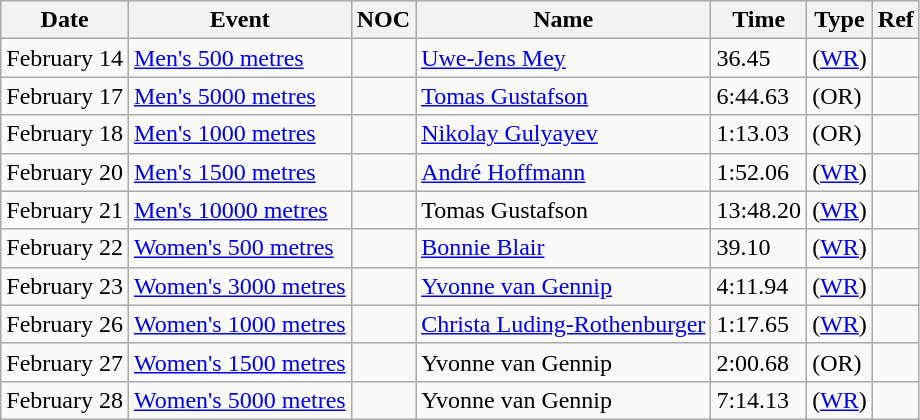<table class="wikitable">
<tr>
<th>Date</th>
<th>Event</th>
<th>NOC</th>
<th>Name</th>
<th>Time</th>
<th>Type</th>
<th>Ref</th>
</tr>
<tr>
<td>February 14</td>
<td><a href='#'>Men's 500 metres</a></td>
<td></td>
<td><a href='#'>Uwe-Jens Mey</a></td>
<td>36.45</td>
<td>(<a href='#'>WR</a>)</td>
<td></td>
</tr>
<tr>
<td>February 17</td>
<td><a href='#'>Men's 5000 metres</a></td>
<td></td>
<td><a href='#'>Tomas Gustafson</a></td>
<td>6:44.63</td>
<td>(OR)</td>
<td></td>
</tr>
<tr>
<td>February 18</td>
<td><a href='#'>Men's 1000 metres</a></td>
<td></td>
<td><a href='#'>Nikolay Gulyayev</a></td>
<td>1:13.03</td>
<td>(OR)</td>
<td></td>
</tr>
<tr>
<td>February 20</td>
<td><a href='#'>Men's 1500 metres</a></td>
<td></td>
<td><a href='#'>André Hoffmann</a></td>
<td>1:52.06</td>
<td>(<a href='#'>WR</a>)</td>
<td></td>
</tr>
<tr>
<td>February 21</td>
<td><a href='#'>Men's 10000 metres</a></td>
<td></td>
<td>Tomas Gustafson</td>
<td>13:48.20</td>
<td>(<a href='#'>WR</a>)</td>
<td></td>
</tr>
<tr>
<td>February 22</td>
<td><a href='#'>Women's 500 metres</a></td>
<td></td>
<td><a href='#'>Bonnie Blair</a></td>
<td>39.10</td>
<td>(<a href='#'>WR</a>)</td>
<td></td>
</tr>
<tr>
<td>February 23</td>
<td><a href='#'>Women's 3000 metres</a></td>
<td></td>
<td><a href='#'>Yvonne van Gennip</a></td>
<td>4:11.94</td>
<td>(<a href='#'>WR</a>)</td>
<td></td>
</tr>
<tr>
<td>February 26</td>
<td><a href='#'>Women's 1000 metres</a></td>
<td></td>
<td><a href='#'>Christa Luding-Rothenburger</a></td>
<td>1:17.65</td>
<td>(<a href='#'>WR</a>)</td>
<td></td>
</tr>
<tr>
<td>February 27</td>
<td><a href='#'>Women's 1500 metres</a></td>
<td></td>
<td>Yvonne van Gennip</td>
<td>2:00.68</td>
<td>(OR)</td>
<td></td>
</tr>
<tr>
<td>February 28</td>
<td><a href='#'>Women's 5000 metres</a></td>
<td></td>
<td>Yvonne van Gennip</td>
<td>7:14.13</td>
<td>(<a href='#'>WR</a>)</td>
<td></td>
</tr>
</table>
